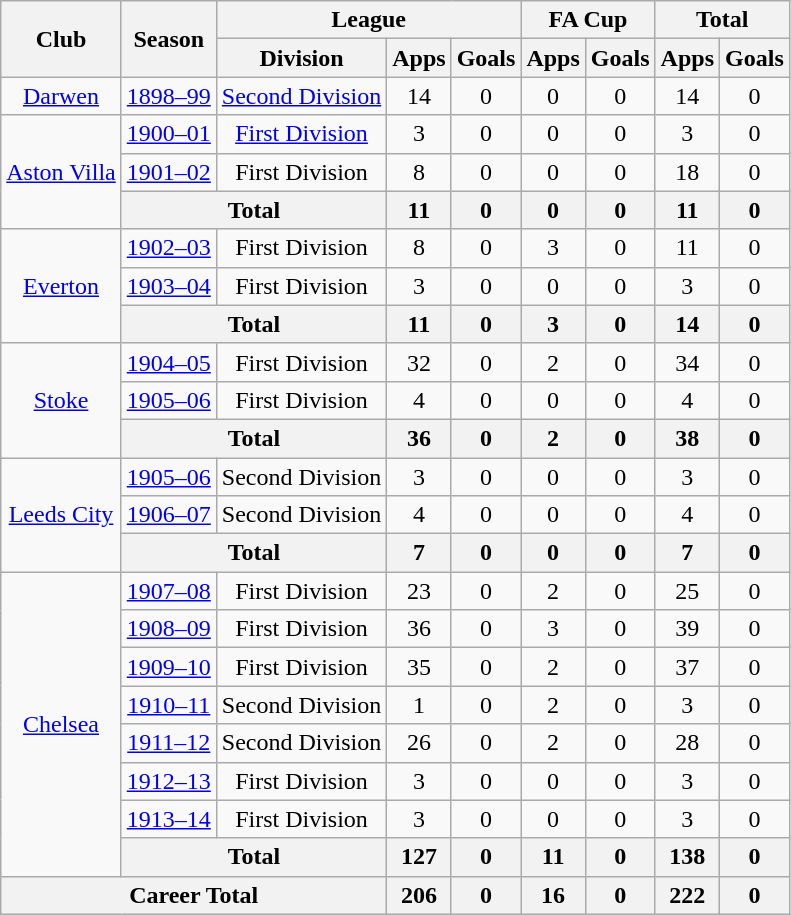<table class="wikitable" style="text-align: center;">
<tr>
<th rowspan="2">Club</th>
<th rowspan="2">Season</th>
<th colspan="3">League</th>
<th colspan="2">FA Cup</th>
<th colspan="2">Total</th>
</tr>
<tr>
<th>Division</th>
<th>Apps</th>
<th>Goals</th>
<th>Apps</th>
<th>Goals</th>
<th>Apps</th>
<th>Goals</th>
</tr>
<tr>
<td><a href='#'>Darwen</a></td>
<td><a href='#'>1898–99</a></td>
<td><a href='#'>Second Division</a></td>
<td>14</td>
<td>0</td>
<td>0</td>
<td>0</td>
<td>14</td>
<td>0</td>
</tr>
<tr>
<td rowspan="3"><a href='#'>Aston Villa</a></td>
<td><a href='#'>1900–01</a></td>
<td><a href='#'>First Division</a></td>
<td>3</td>
<td>0</td>
<td>0</td>
<td>0</td>
<td>3</td>
<td>0</td>
</tr>
<tr>
<td><a href='#'>1901–02</a></td>
<td>First Division</td>
<td>8</td>
<td>0</td>
<td>0</td>
<td>0</td>
<td>18</td>
<td>0</td>
</tr>
<tr>
<th colspan=2>Total</th>
<th>11</th>
<th>0</th>
<th>0</th>
<th>0</th>
<th>11</th>
<th>0</th>
</tr>
<tr>
<td rowspan="3"><a href='#'>Everton</a></td>
<td><a href='#'>1902–03</a></td>
<td>First Division</td>
<td>8</td>
<td>0</td>
<td>3</td>
<td>0</td>
<td>11</td>
<td>0</td>
</tr>
<tr>
<td><a href='#'>1903–04</a></td>
<td>First Division</td>
<td>3</td>
<td>0</td>
<td>0</td>
<td>0</td>
<td>3</td>
<td>0</td>
</tr>
<tr>
<th colspan=2>Total</th>
<th>11</th>
<th>0</th>
<th>3</th>
<th>0</th>
<th>14</th>
<th>0</th>
</tr>
<tr>
<td rowspan="3"><a href='#'>Stoke</a></td>
<td><a href='#'>1904–05</a></td>
<td>First Division</td>
<td>32</td>
<td>0</td>
<td>2</td>
<td>0</td>
<td>34</td>
<td>0</td>
</tr>
<tr>
<td><a href='#'>1905–06</a></td>
<td>First Division</td>
<td>4</td>
<td>0</td>
<td>0</td>
<td>0</td>
<td>4</td>
<td>0</td>
</tr>
<tr>
<th colspan=2>Total</th>
<th>36</th>
<th>0</th>
<th>2</th>
<th>0</th>
<th>38</th>
<th>0</th>
</tr>
<tr>
<td rowspan="3"><a href='#'>Leeds City</a></td>
<td><a href='#'>1905–06</a></td>
<td>Second Division</td>
<td>3</td>
<td>0</td>
<td>0</td>
<td>0</td>
<td>3</td>
<td>0</td>
</tr>
<tr>
<td><a href='#'>1906–07</a></td>
<td>Second Division</td>
<td>4</td>
<td>0</td>
<td>0</td>
<td>0</td>
<td>4</td>
<td>0</td>
</tr>
<tr>
<th colspan=2>Total</th>
<th>7</th>
<th>0</th>
<th>0</th>
<th>0</th>
<th>7</th>
<th>0</th>
</tr>
<tr>
<td rowspan="8"><a href='#'>Chelsea</a></td>
<td><a href='#'>1907–08</a></td>
<td>First Division</td>
<td>23</td>
<td>0</td>
<td>2</td>
<td>0</td>
<td>25</td>
<td>0</td>
</tr>
<tr>
<td><a href='#'>1908–09</a></td>
<td>First Division</td>
<td>36</td>
<td>0</td>
<td>3</td>
<td>0</td>
<td>39</td>
<td>0</td>
</tr>
<tr>
<td><a href='#'>1909–10</a></td>
<td>First Division</td>
<td>35</td>
<td>0</td>
<td>2</td>
<td>0</td>
<td>37</td>
<td>0</td>
</tr>
<tr>
<td><a href='#'>1910–11</a></td>
<td>Second Division</td>
<td>1</td>
<td>0</td>
<td>2</td>
<td>0</td>
<td>3</td>
<td>0</td>
</tr>
<tr>
<td><a href='#'>1911–12</a></td>
<td>Second Division</td>
<td>26</td>
<td>0</td>
<td>2</td>
<td>0</td>
<td>28</td>
<td>0</td>
</tr>
<tr>
<td><a href='#'>1912–13</a></td>
<td>First Division</td>
<td>3</td>
<td>0</td>
<td>0</td>
<td>0</td>
<td>3</td>
<td>0</td>
</tr>
<tr>
<td><a href='#'>1913–14</a></td>
<td>First Division</td>
<td>3</td>
<td>0</td>
<td>0</td>
<td>0</td>
<td>3</td>
<td>0</td>
</tr>
<tr>
<th colspan=2>Total</th>
<th>127</th>
<th>0</th>
<th>11</th>
<th>0</th>
<th>138</th>
<th>0</th>
</tr>
<tr>
<th colspan="3">Career Total</th>
<th>206</th>
<th>0</th>
<th>16</th>
<th>0</th>
<th>222</th>
<th>0</th>
</tr>
</table>
